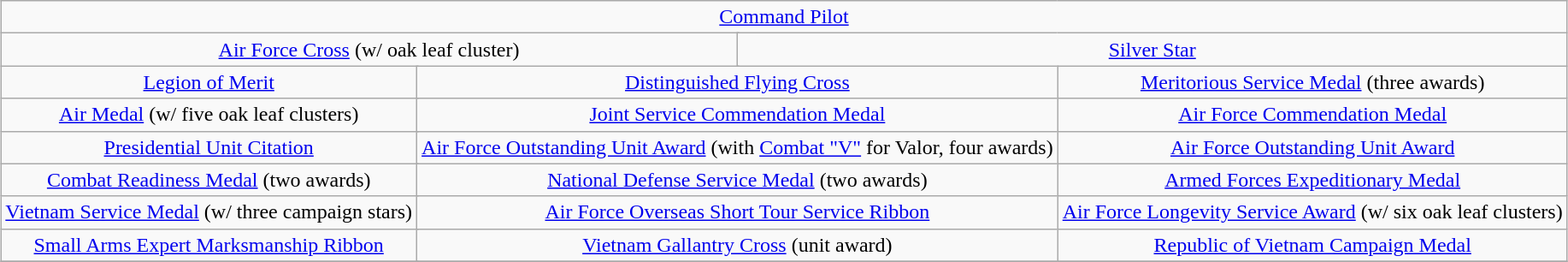<table class="wikitable" style="margin:1em auto; text-align:center;">
<tr>
<td colspan="12"><a href='#'>Command Pilot</a></td>
</tr>
<tr>
<td colspan="6"><a href='#'>Air Force Cross</a> (w/ oak leaf cluster)</td>
<td colspan="6"><a href='#'>Silver Star</a></td>
</tr>
<tr>
<td colspan="4"><a href='#'>Legion of Merit</a></td>
<td colspan="4"><a href='#'>Distinguished Flying Cross</a></td>
<td colspan="4"><a href='#'>Meritorious Service Medal</a> (three awards)</td>
</tr>
<tr>
<td colspan="4"><a href='#'>Air Medal</a> (w/ five oak leaf clusters)</td>
<td colspan="4"><a href='#'>Joint Service Commendation Medal</a></td>
<td colspan="4"><a href='#'>Air Force Commendation Medal</a></td>
</tr>
<tr>
<td colspan="4"><a href='#'>Presidential Unit Citation</a></td>
<td colspan="4"><a href='#'>Air Force Outstanding Unit Award</a> (with <a href='#'>Combat "V"</a> for Valor, four awards)</td>
<td colspan="4"><a href='#'>Air Force Outstanding Unit Award</a></td>
</tr>
<tr>
<td colspan="4"><a href='#'>Combat Readiness Medal</a> (two awards)</td>
<td colspan="4"><a href='#'>National Defense Service Medal</a> (two awards)</td>
<td colspan="4"><a href='#'>Armed Forces Expeditionary Medal</a></td>
</tr>
<tr>
<td colspan="4"><a href='#'>Vietnam Service Medal</a> (w/ three campaign stars)</td>
<td colspan="4"><a href='#'>Air Force Overseas Short Tour Service Ribbon</a></td>
<td colspan="4"><a href='#'>Air Force Longevity Service Award</a> (w/ six oak leaf clusters)</td>
</tr>
<tr>
<td colspan="4"><a href='#'>Small Arms Expert Marksmanship Ribbon</a></td>
<td colspan="4"><a href='#'>Vietnam Gallantry Cross</a> (unit award)</td>
<td colspan="4"><a href='#'>Republic of Vietnam Campaign Medal</a></td>
</tr>
<tr>
</tr>
</table>
